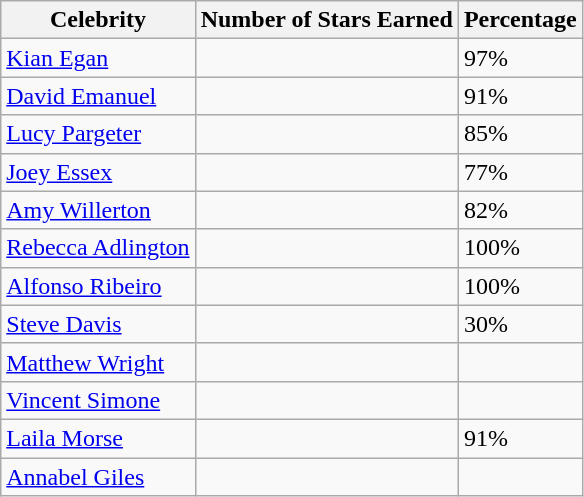<table class=wikitable >
<tr>
<th>Celebrity</th>
<th>Number of Stars Earned</th>
<th>Percentage</th>
</tr>
<tr>
<td><a href='#'>Kian Egan</a></td>
<td></td>
<td>97%</td>
</tr>
<tr>
<td><a href='#'>David Emanuel</a></td>
<td></td>
<td>91%</td>
</tr>
<tr>
<td><a href='#'>Lucy Pargeter</a></td>
<td></td>
<td>85%</td>
</tr>
<tr>
<td><a href='#'>Joey Essex</a></td>
<td></td>
<td>77%</td>
</tr>
<tr>
<td><a href='#'>Amy Willerton</a></td>
<td></td>
<td>82%</td>
</tr>
<tr>
<td><a href='#'>Rebecca Adlington</a></td>
<td></td>
<td>100%</td>
</tr>
<tr>
<td><a href='#'>Alfonso Ribeiro</a></td>
<td></td>
<td>100%</td>
</tr>
<tr>
<td><a href='#'>Steve Davis</a></td>
<td></td>
<td>30%</td>
</tr>
<tr>
<td><a href='#'>Matthew Wright</a></td>
<td></td>
<td></td>
</tr>
<tr>
<td><a href='#'>Vincent Simone</a></td>
<td></td>
<td></td>
</tr>
<tr>
<td><a href='#'>Laila Morse</a></td>
<td></td>
<td>91%</td>
</tr>
<tr>
<td><a href='#'>Annabel Giles</a></td>
<td></td>
<td></td>
</tr>
</table>
